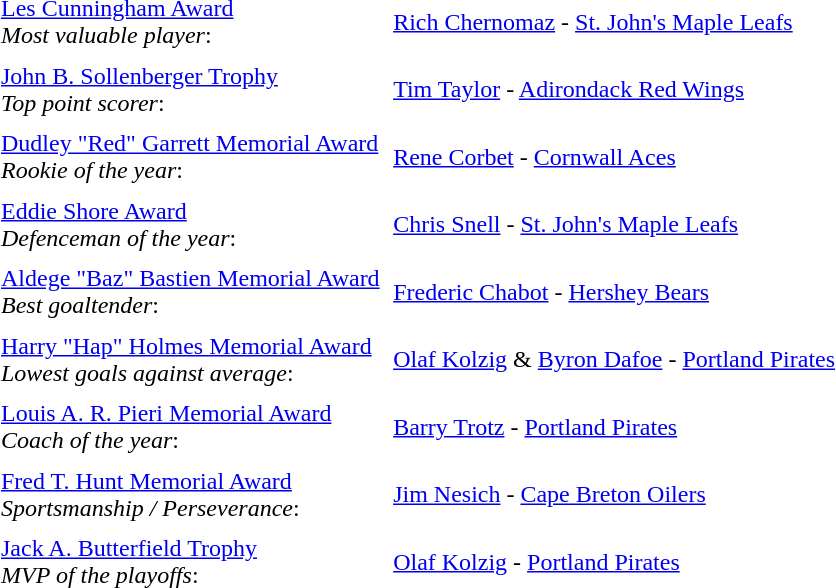<table cellpadding="3" cellspacing="3">
<tr>
<td><a href='#'>Les Cunningham Award</a><br><em>Most valuable player</em>:</td>
<td><a href='#'>Rich Chernomaz</a> - <a href='#'>St. John's Maple Leafs</a></td>
</tr>
<tr>
<td><a href='#'>John B. Sollenberger Trophy</a><br><em>Top point scorer</em>:</td>
<td><a href='#'>Tim Taylor</a> - <a href='#'>Adirondack Red Wings</a></td>
</tr>
<tr>
<td><a href='#'>Dudley "Red" Garrett Memorial Award</a><br><em>Rookie of the year</em>:</td>
<td><a href='#'>Rene Corbet</a> - <a href='#'>Cornwall Aces</a></td>
</tr>
<tr>
<td><a href='#'>Eddie Shore Award</a><br><em>Defenceman of the year</em>:</td>
<td><a href='#'>Chris Snell</a> - <a href='#'>St. John's Maple Leafs</a></td>
</tr>
<tr>
<td><a href='#'>Aldege "Baz" Bastien Memorial Award</a><br><em>Best goaltender</em>:</td>
<td><a href='#'>Frederic Chabot</a> - <a href='#'>Hershey Bears</a></td>
</tr>
<tr>
<td><a href='#'>Harry "Hap" Holmes Memorial Award</a><br><em>Lowest goals against average</em>:</td>
<td><a href='#'>Olaf Kolzig</a> & <a href='#'>Byron Dafoe</a> - <a href='#'>Portland Pirates</a></td>
</tr>
<tr>
<td><a href='#'>Louis A. R. Pieri Memorial Award</a><br><em>Coach of the year</em>:</td>
<td><a href='#'>Barry Trotz</a> - <a href='#'>Portland Pirates</a></td>
</tr>
<tr>
<td><a href='#'>Fred T. Hunt Memorial Award</a><br><em>Sportsmanship / Perseverance</em>:</td>
<td><a href='#'>Jim Nesich</a> - <a href='#'>Cape Breton Oilers</a></td>
</tr>
<tr>
<td><a href='#'>Jack A. Butterfield Trophy</a><br><em>MVP of the playoffs</em>:</td>
<td><a href='#'>Olaf Kolzig</a> - <a href='#'>Portland Pirates</a></td>
</tr>
</table>
